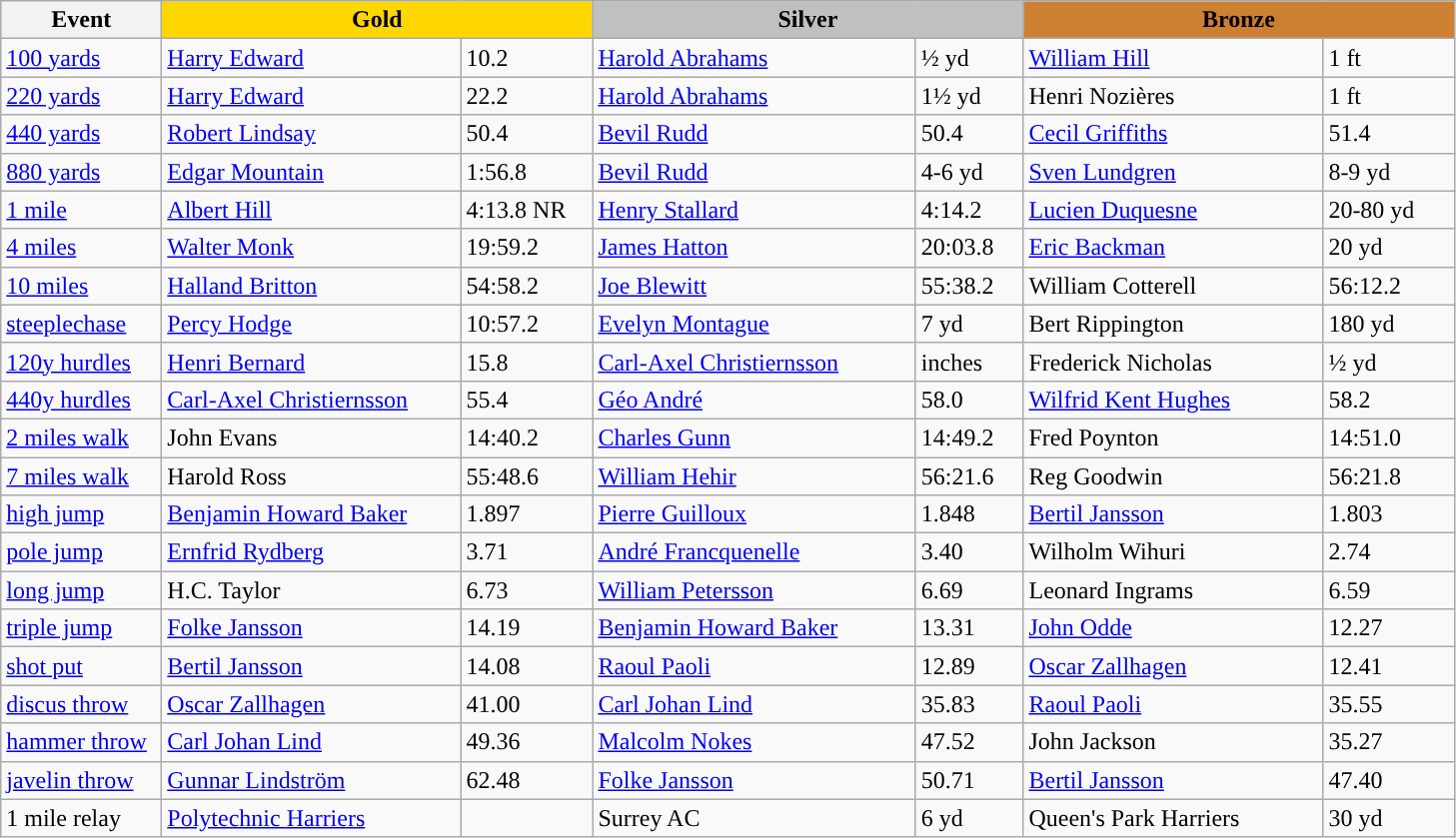<table class="wikitable" style="text-align:left">
<tr>
<th width=100>Event</th>
<th colspan="2" width="280" style="background:gold;">Gold</th>
<th colspan="2" width="280" style="background:silver;">Silver</th>
<th colspan="2" width="280" style="background:#CD7F32;">Bronze</th>
</tr>
<tr>
<td><a href='#'>100 yards</a></td>
<td><a href='#'>Harry Edward</a></td>
<td>10.2</td>
<td><a href='#'>Harold Abrahams</a></td>
<td>½ yd</td>
<td><a href='#'>William Hill</a></td>
<td>1 ft</td>
</tr>
<tr>
<td><a href='#'>220 yards</a></td>
<td><a href='#'>Harry Edward</a></td>
<td>22.2</td>
<td><a href='#'>Harold Abrahams</a></td>
<td>1½ yd</td>
<td> Henri Nozières</td>
<td>1 ft</td>
</tr>
<tr>
<td><a href='#'>440 yards</a></td>
<td><a href='#'>Robert Lindsay</a></td>
<td>50.4</td>
<td> <a href='#'>Bevil Rudd</a></td>
<td>50.4</td>
<td> <a href='#'>Cecil Griffiths</a></td>
<td>51.4</td>
</tr>
<tr>
<td><a href='#'>880 yards</a></td>
<td><a href='#'>Edgar Mountain</a></td>
<td>1:56.8</td>
<td> <a href='#'>Bevil Rudd</a></td>
<td>4-6 yd</td>
<td> <a href='#'>Sven Lundgren</a></td>
<td>8-9 yd</td>
</tr>
<tr>
<td><a href='#'>1 mile</a></td>
<td><a href='#'>Albert Hill</a></td>
<td>4:13.8 NR</td>
<td><a href='#'>Henry Stallard</a></td>
<td>4:14.2</td>
<td> <a href='#'>Lucien Duquesne</a></td>
<td>20-80 yd</td>
</tr>
<tr>
<td><a href='#'>4 miles</a></td>
<td><a href='#'>Walter Monk</a></td>
<td>19:59.2</td>
<td><a href='#'>James Hatton</a></td>
<td>20:03.8</td>
<td> <a href='#'>Eric Backman</a></td>
<td>20 yd</td>
</tr>
<tr>
<td><a href='#'>10 miles</a></td>
<td><a href='#'>Halland Britton</a></td>
<td>54:58.2</td>
<td><a href='#'>Joe Blewitt</a></td>
<td>55:38.2</td>
<td>William Cotterell</td>
<td>56:12.2</td>
</tr>
<tr>
<td><a href='#'>steeplechase</a></td>
<td><a href='#'>Percy Hodge</a></td>
<td>10:57.2</td>
<td><a href='#'>Evelyn Montague</a></td>
<td>7 yd</td>
<td>Bert Rippington</td>
<td>180 yd</td>
</tr>
<tr>
<td><a href='#'>120y hurdles</a></td>
<td> <a href='#'>Henri Bernard</a></td>
<td>15.8</td>
<td> <a href='#'>Carl-Axel Christiernsson</a></td>
<td>inches</td>
<td>Frederick Nicholas</td>
<td>½ yd</td>
</tr>
<tr>
<td><a href='#'>440y hurdles</a></td>
<td> <a href='#'>Carl-Axel Christiernsson</a></td>
<td>55.4</td>
<td> <a href='#'>Géo André</a></td>
<td>58.0</td>
<td> <a href='#'>Wilfrid Kent Hughes</a></td>
<td>58.2</td>
</tr>
<tr>
<td><a href='#'>2 miles walk</a></td>
<td>John Evans</td>
<td>14:40.2</td>
<td><a href='#'>Charles Gunn</a></td>
<td>14:49.2</td>
<td>Fred Poynton</td>
<td>14:51.0</td>
</tr>
<tr>
<td><a href='#'>7 miles walk</a></td>
<td>Harold Ross</td>
<td>55:48.6</td>
<td><a href='#'>William Hehir</a></td>
<td>56:21.6</td>
<td>Reg Goodwin</td>
<td>56:21.8</td>
</tr>
<tr>
<td><a href='#'>high jump</a></td>
<td><a href='#'>Benjamin Howard Baker</a></td>
<td>1.897</td>
<td> <a href='#'>Pierre Guilloux</a></td>
<td>1.848</td>
<td> <a href='#'>Bertil Jansson</a></td>
<td>1.803</td>
</tr>
<tr>
<td><a href='#'>pole jump</a></td>
<td> <a href='#'>Ernfrid Rydberg</a></td>
<td>3.71</td>
<td> <a href='#'>André Francquenelle</a></td>
<td>3.40</td>
<td>Wilholm Wihuri</td>
<td>2.74</td>
</tr>
<tr>
<td><a href='#'>long jump</a></td>
<td> H.C. Taylor</td>
<td>6.73</td>
<td> <a href='#'>William Petersson</a></td>
<td>6.69</td>
<td>Leonard Ingrams</td>
<td>6.59</td>
</tr>
<tr>
<td><a href='#'>triple jump</a></td>
<td> <a href='#'>Folke Jansson</a></td>
<td>14.19</td>
<td><a href='#'>Benjamin Howard Baker</a></td>
<td>13.31</td>
<td><a href='#'>John Odde</a></td>
<td>12.27</td>
</tr>
<tr>
<td><a href='#'>shot put</a></td>
<td> <a href='#'>Bertil Jansson</a></td>
<td>14.08</td>
<td> <a href='#'>Raoul Paoli</a></td>
<td>12.89</td>
<td> <a href='#'>Oscar Zallhagen</a></td>
<td>12.41</td>
</tr>
<tr>
<td><a href='#'>discus throw</a></td>
<td> <a href='#'>Oscar Zallhagen</a></td>
<td>41.00</td>
<td> <a href='#'>Carl Johan Lind</a></td>
<td>35.83</td>
<td> <a href='#'>Raoul Paoli</a></td>
<td>35.55</td>
</tr>
<tr>
<td><a href='#'>hammer throw</a></td>
<td> <a href='#'>Carl Johan Lind</a></td>
<td>49.36</td>
<td><a href='#'>Malcolm Nokes</a></td>
<td>47.52</td>
<td> John Jackson</td>
<td>35.27</td>
</tr>
<tr>
<td><a href='#'>javelin throw</a></td>
<td> <a href='#'>Gunnar Lindström</a></td>
<td>62.48</td>
<td> <a href='#'>Folke Jansson</a></td>
<td>50.71</td>
<td> <a href='#'>Bertil Jansson</a></td>
<td>47.40</td>
</tr>
<tr>
<td>1 mile relay</td>
<td><a href='#'>Polytechnic Harriers</a></td>
<td></td>
<td>Surrey AC</td>
<td>6 yd</td>
<td>Queen's Park Harriers</td>
<td>30 yd</td>
</tr>
</table>
